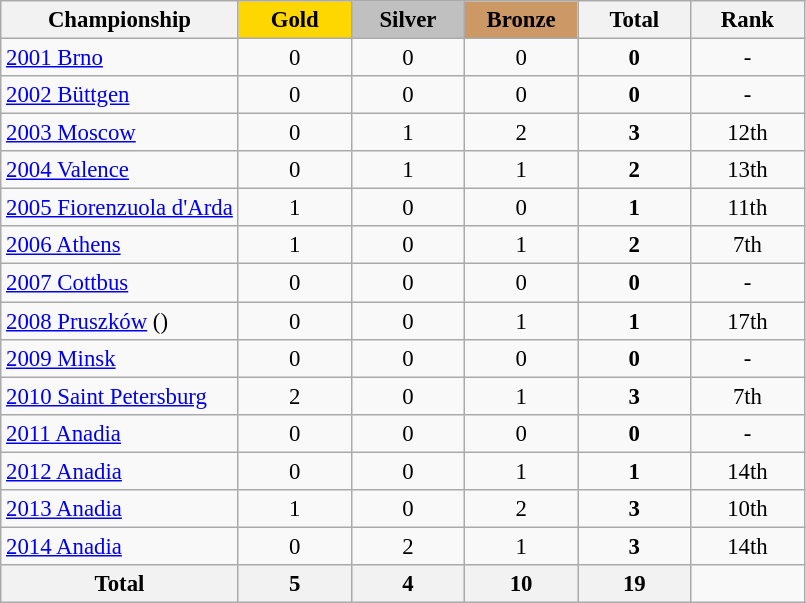<table class="wikitable sortable" border="1" style="text-align:center; font-size:95%;">
<tr>
<th style="width:15:em;">Championship</th>
<td style="background:gold; width:4.5em; font-weight:bold;">Gold</td>
<td style="background:silver; width:4.5em; font-weight:bold;">Silver</td>
<td style="background:#cc9966; width:4.5em; font-weight:bold;">Bronze</td>
<th style="width:4.5em;">Total</th>
<th style="width:4.5em;">Rank</th>
</tr>
<tr>
<td align=left> <a href='#'>2001 Brno</a></td>
<td>0</td>
<td>0</td>
<td>0</td>
<td><strong>0</strong></td>
<td>-</td>
</tr>
<tr>
<td align=left> <a href='#'>2002 Büttgen</a></td>
<td>0</td>
<td>0</td>
<td>0</td>
<td><strong>0</strong></td>
<td>-</td>
</tr>
<tr>
<td align=left> <a href='#'>2003 Moscow</a></td>
<td>0</td>
<td>1</td>
<td>2</td>
<td><strong>3</strong></td>
<td>12th</td>
</tr>
<tr>
<td align=left> <a href='#'>2004 Valence</a></td>
<td>0</td>
<td>1</td>
<td>1</td>
<td><strong>2</strong></td>
<td>13th</td>
</tr>
<tr>
<td align=left> <a href='#'>2005 Fiorenzuola d'Arda</a></td>
<td>1</td>
<td>0</td>
<td>0</td>
<td><strong>1</strong></td>
<td>11th</td>
</tr>
<tr>
<td align=left> <a href='#'>2006 Athens</a></td>
<td>1</td>
<td>0</td>
<td>1</td>
<td><strong>2</strong></td>
<td>7th</td>
</tr>
<tr>
<td align=left> <a href='#'>2007 Cottbus</a></td>
<td>0</td>
<td>0</td>
<td>0</td>
<td><strong>0</strong></td>
<td>-</td>
</tr>
<tr>
<td align=left> <a href='#'>2008 Pruszków</a> ()</td>
<td>0</td>
<td>0</td>
<td>1</td>
<td><strong>1</strong></td>
<td>17th</td>
</tr>
<tr>
<td align=left> <a href='#'>2009 Minsk</a></td>
<td>0</td>
<td>0</td>
<td>0</td>
<td><strong>0</strong></td>
<td>-</td>
</tr>
<tr>
<td align=left> <a href='#'>2010 Saint Petersburg</a></td>
<td>2</td>
<td>0</td>
<td>1</td>
<td><strong>3</strong></td>
<td>7th</td>
</tr>
<tr>
<td align=left> <a href='#'>2011 Anadia</a></td>
<td>0</td>
<td>0</td>
<td>0</td>
<td><strong>0</strong></td>
<td>-</td>
</tr>
<tr>
<td align=left> <a href='#'>2012 Anadia</a></td>
<td>0</td>
<td>0</td>
<td>1</td>
<td><strong>1</strong></td>
<td>14th</td>
</tr>
<tr>
<td align=left> <a href='#'>2013 Anadia</a></td>
<td>1</td>
<td>0</td>
<td>2</td>
<td><strong>3</strong></td>
<td>10th</td>
</tr>
<tr>
<td align=left> <a href='#'>2014 Anadia</a></td>
<td>0</td>
<td>2</td>
<td>1</td>
<td><strong>3</strong></td>
<td>14th</td>
</tr>
<tr>
<th>Total</th>
<th>5</th>
<th>4</th>
<th>10</th>
<th>19</th>
</tr>
</table>
